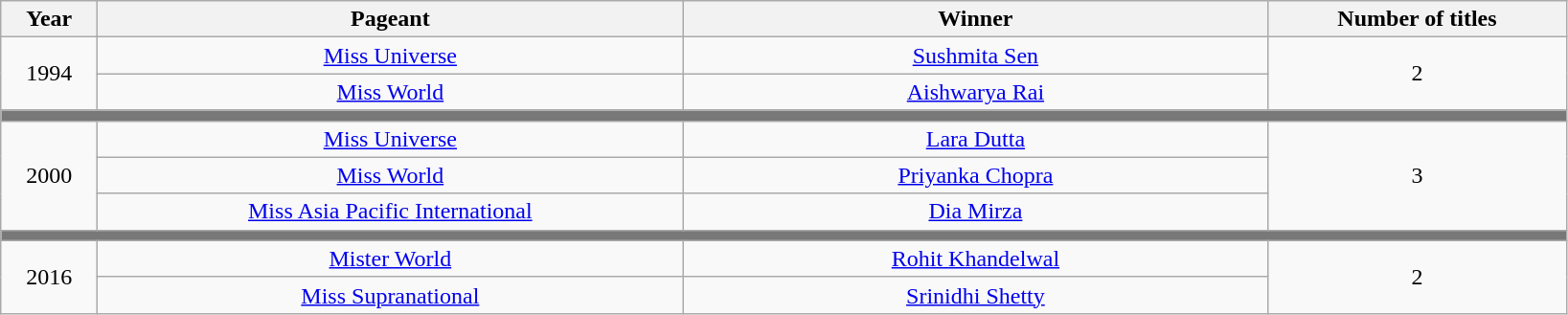<table class="wikitable" style="text-align:center">
<tr>
<th width=60>Year</th>
<th width=400>Pageant</th>
<th width=400>Winner</th>
<th width=200>Number of titles</th>
</tr>
<tr>
<td rowspan="2">1994</td>
<td><a href='#'>Miss Universe</a></td>
<td><a href='#'>Sushmita Sen</a></td>
<td rowspan="2">2</td>
</tr>
<tr>
<td><a href='#'>Miss World</a></td>
<td><a href='#'>Aishwarya Rai</a></td>
</tr>
<tr>
<td colspan="4" bgcolor=#787878></td>
</tr>
<tr>
<td rowspan="3">2000</td>
<td><a href='#'>Miss Universe</a></td>
<td><a href='#'>Lara Dutta</a></td>
<td rowspan="3">3</td>
</tr>
<tr>
<td><a href='#'>Miss World</a></td>
<td><a href='#'>Priyanka Chopra</a></td>
</tr>
<tr>
<td><a href='#'>Miss Asia Pacific International</a></td>
<td><a href='#'>Dia Mirza</a></td>
</tr>
<tr>
<td colspan="4" bgcolor=#787878></td>
</tr>
<tr>
<td rowspan=2>2016</td>
<td><a href='#'>Mister World</a></td>
<td><a href='#'>Rohit Khandelwal</a></td>
<td rowspan=2>2</td>
</tr>
<tr>
<td><a href='#'>Miss Supranational</a></td>
<td><a href='#'>Srinidhi Shetty</a></td>
</tr>
</table>
